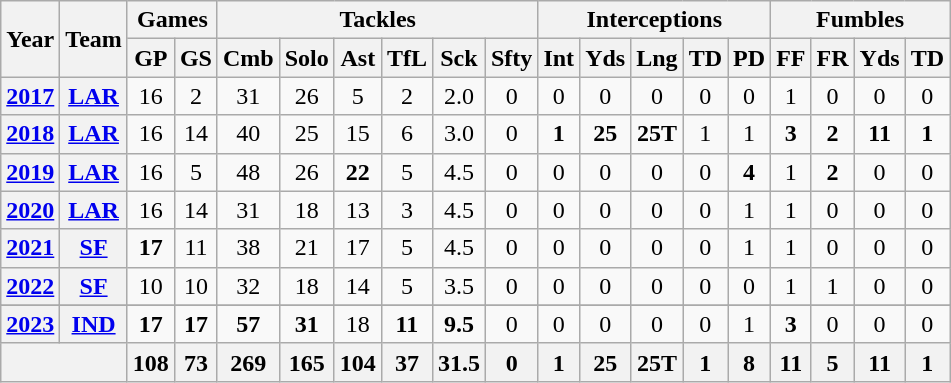<table class= "wikitable" style="text-align: center;">
<tr>
<th rowspan="2">Year</th>
<th rowspan="2">Team</th>
<th colspan="2">Games</th>
<th colspan="6">Tackles</th>
<th colspan="5">Interceptions</th>
<th colspan="4">Fumbles</th>
</tr>
<tr>
<th>GP</th>
<th>GS</th>
<th>Cmb</th>
<th>Solo</th>
<th>Ast</th>
<th>TfL</th>
<th>Sck</th>
<th>Sfty</th>
<th>Int</th>
<th>Yds</th>
<th>Lng</th>
<th>TD</th>
<th>PD</th>
<th>FF</th>
<th>FR</th>
<th>Yds</th>
<th>TD</th>
</tr>
<tr>
<th><a href='#'>2017</a></th>
<th><a href='#'>LAR</a></th>
<td>16</td>
<td>2</td>
<td>31</td>
<td>26</td>
<td>5</td>
<td>2</td>
<td>2.0</td>
<td>0</td>
<td>0</td>
<td>0</td>
<td>0</td>
<td>0</td>
<td>0</td>
<td>1</td>
<td>0</td>
<td>0</td>
<td>0</td>
</tr>
<tr>
<th><a href='#'>2018</a></th>
<th><a href='#'>LAR</a></th>
<td>16</td>
<td>14</td>
<td>40</td>
<td>25</td>
<td>15</td>
<td>6</td>
<td>3.0</td>
<td>0</td>
<td><strong>1</strong></td>
<td><strong>25</strong></td>
<td><strong>25T</strong></td>
<td>1</td>
<td>1</td>
<td><strong>3</strong></td>
<td><strong>2</strong></td>
<td><strong>11</strong></td>
<td><strong>1</strong></td>
</tr>
<tr>
<th><a href='#'>2019</a></th>
<th><a href='#'>LAR</a></th>
<td>16</td>
<td>5</td>
<td>48</td>
<td>26</td>
<td><strong>22</strong></td>
<td>5</td>
<td>4.5</td>
<td>0</td>
<td>0</td>
<td>0</td>
<td>0</td>
<td>0</td>
<td><strong>4</strong></td>
<td>1</td>
<td><strong>2</strong></td>
<td>0</td>
<td>0</td>
</tr>
<tr>
<th><a href='#'>2020</a></th>
<th><a href='#'>LAR</a></th>
<td>16</td>
<td>14</td>
<td>31</td>
<td>18</td>
<td>13</td>
<td>3</td>
<td>4.5</td>
<td>0</td>
<td>0</td>
<td>0</td>
<td>0</td>
<td>0</td>
<td>1</td>
<td>1</td>
<td>0</td>
<td>0</td>
<td>0</td>
</tr>
<tr>
<th><a href='#'>2021</a></th>
<th><a href='#'>SF</a></th>
<td><strong>17</strong></td>
<td>11</td>
<td>38</td>
<td>21</td>
<td>17</td>
<td>5</td>
<td>4.5</td>
<td>0</td>
<td>0</td>
<td>0</td>
<td>0</td>
<td>0</td>
<td>1</td>
<td>1</td>
<td>0</td>
<td>0</td>
<td>0</td>
</tr>
<tr>
<th><a href='#'>2022</a></th>
<th><a href='#'>SF</a></th>
<td>10</td>
<td>10</td>
<td>32</td>
<td>18</td>
<td>14</td>
<td>5</td>
<td>3.5</td>
<td>0</td>
<td>0</td>
<td>0</td>
<td>0</td>
<td>0</td>
<td>0</td>
<td>1</td>
<td>1</td>
<td>0</td>
<td>0</td>
</tr>
<tr>
</tr>
<tr>
<th><a href='#'>2023</a></th>
<th><a href='#'>IND</a></th>
<td><strong>17</strong></td>
<td><strong>17</strong></td>
<td><strong>57</strong></td>
<td><strong>31</strong></td>
<td>18</td>
<td><strong>11</strong></td>
<td><strong>9.5</strong></td>
<td>0</td>
<td>0</td>
<td>0</td>
<td>0</td>
<td>0</td>
<td>1</td>
<td><strong>3</strong></td>
<td>0</td>
<td>0</td>
<td>0</td>
</tr>
<tr>
<th colspan="2"></th>
<th>108</th>
<th>73</th>
<th>269</th>
<th>165</th>
<th>104</th>
<th>37</th>
<th>31.5</th>
<th>0</th>
<th>1</th>
<th>25</th>
<th>25T</th>
<th>1</th>
<th>8</th>
<th>11</th>
<th>5</th>
<th>11</th>
<th>1</th>
</tr>
</table>
